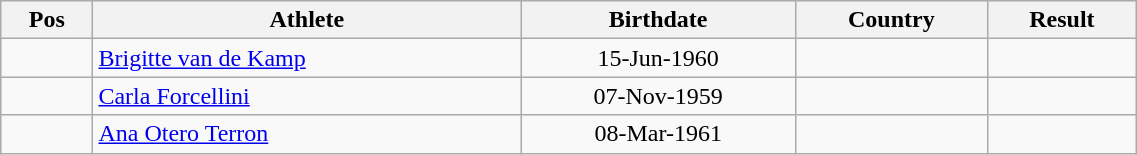<table class="wikitable"  style="text-align:center; width:60%;">
<tr>
<th>Pos</th>
<th>Athlete</th>
<th>Birthdate</th>
<th>Country</th>
<th>Result</th>
</tr>
<tr>
<td align=center></td>
<td align=left><a href='#'>Brigitte van de Kamp</a></td>
<td>15-Jun-1960</td>
<td align=left></td>
<td></td>
</tr>
<tr>
<td align=center></td>
<td align=left><a href='#'>Carla Forcellini</a></td>
<td>07-Nov-1959</td>
<td align=left></td>
<td></td>
</tr>
<tr>
<td align=center></td>
<td align=left><a href='#'>Ana Otero Terron</a></td>
<td>08-Mar-1961</td>
<td align=left></td>
<td></td>
</tr>
</table>
